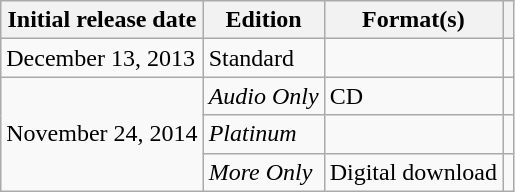<table class="wikitable plainrowheaders">
<tr>
<th scope="col">Initial release date</th>
<th scope="col">Edition</th>
<th scope="col">Format(s)</th>
<th scope="col"></th>
</tr>
<tr>
<td>December 13, 2013</td>
<td>Standard</td>
<td></td>
<td style="text-align:center;"></td>
</tr>
<tr>
<td rowspan="3">November 24, 2014</td>
<td><em>Audio Only</em></td>
<td>CD</td>
<td style="text-align:center;"></td>
</tr>
<tr>
<td><em>Platinum</em></td>
<td></td>
<td align="center"></td>
</tr>
<tr>
<td><em>More Only</em></td>
<td>Digital download</td>
<td align="center"></td>
</tr>
</table>
